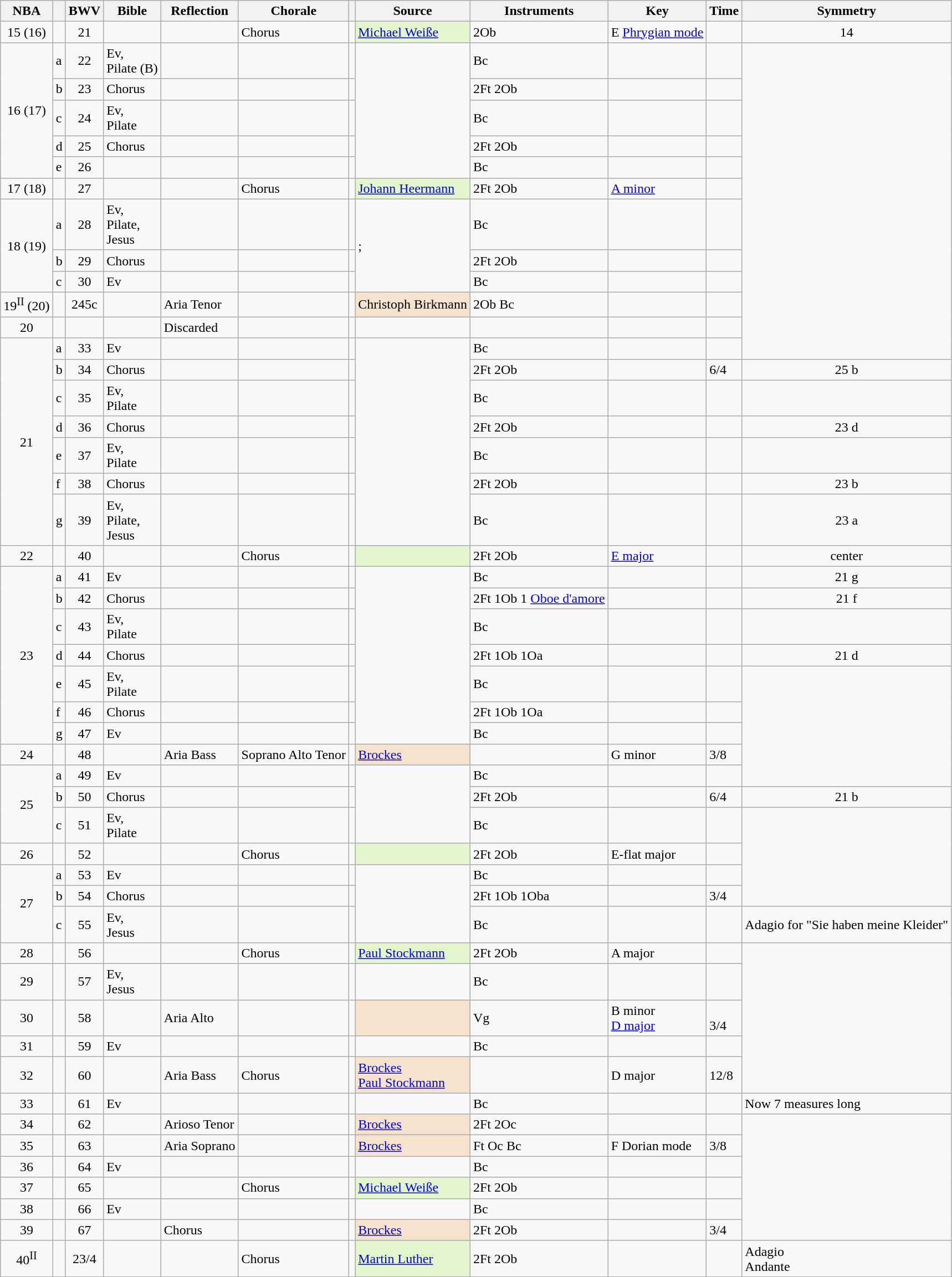<table class="wikitable">
<tr>
<th scope="col">NBA</th>
<th scope="col"></th>
<th scope="col">BWV</th>
<th scope="col">Bible</th>
<th scope="col">Reflection</th>
<th scope="col">Chorale</th>
<th scope="col"></th>
<th scope="col">Source</th>
<th scope="col">Instruments</th>
<th scope="col">Key</th>
<th scope="col">Time</th>
<th scope="col">Symmetry</th>
</tr>
<tr id="15">
<td style="text-align:center">15 (16)</td>
<td></td>
<td style="text-align:center">21</td>
<td></td>
<td></td>
<td>Chorus</td>
<td><em></em></td>
<td style="background: #E3F6CE;"><a href='#'>Michael Weiße</a></td>
<td>2Ob </td>
<td>E <a href='#'>Phrygian mode</a></td>
<td></td>
<td style="text-align:center">14</td>
</tr>
<tr id="16">
<td rowspan="5" style="text-align:center">16 (17)</td>
<td>a</td>
<td style="text-align:center">22</td>
<td nowrap>Ev,<br> Pilate (B)</td>
<td></td>
<td></td>
<td><em></em></td>
<td rowspan="5"></td>
<td>Bc</td>
<td></td>
<td></td>
</tr>
<tr>
<td>b</td>
<td style="text-align:center">23</td>
<td>Chorus</td>
<td></td>
<td></td>
<td><em></em></td>
<td>2Ft 2Ob </td>
<td></td>
<td></td>
</tr>
<tr>
<td>c</td>
<td style="text-align:center">24</td>
<td nowrap>Ev,<br> Pilate</td>
<td></td>
<td></td>
<td><em></em></td>
<td>Bc</td>
<td></td>
<td></td>
</tr>
<tr>
<td>d</td>
<td style="text-align:center">25</td>
<td>Chorus</td>
<td></td>
<td></td>
<td><em></em></td>
<td>2Ft 2Ob </td>
<td></td>
<td></td>
</tr>
<tr>
<td>e</td>
<td style="text-align:center">26</td>
<td></td>
<td></td>
<td></td>
<td><em></em></td>
<td>Bc</td>
<td></td>
<td></td>
</tr>
<tr id="17">
<td style="text-align:center">17 (18)</td>
<td></td>
<td style="text-align:center">27</td>
<td></td>
<td></td>
<td>Chorus</td>
<td><em></em></td>
<td style="background: #E3F6CE;"><a href='#'>Johann Heermann</a></td>
<td>2Ft 2Ob </td>
<td><a href='#'>A minor</a></td>
<td></td>
</tr>
<tr id="18">
<td rowspan="3" style="text-align:center">18 (19)</td>
<td>a</td>
<td style="text-align:center">28</td>
<td>Ev,<br> Pilate,<br> Jesus</td>
<td></td>
<td></td>
<td><em></em></td>
<td rowspan="3">; </td>
<td>Bc</td>
<td></td>
<td></td>
</tr>
<tr>
<td>b</td>
<td style="text-align:center">29</td>
<td>Chorus</td>
<td></td>
<td></td>
<td><em></em></td>
<td>2Ft 2Ob </td>
<td></td>
<td></td>
</tr>
<tr>
<td>c</td>
<td style="text-align:center">30</td>
<td>Ev</td>
<td></td>
<td></td>
<td><em></em></td>
<td>Bc</td>
<td></td>
<td></td>
</tr>
<tr id="19">
<td style="text-align:center">19<sup>II</sup> (20)</td>
<td></td>
<td style="text-align:center">245c</td>
<td></td>
<td>Aria Tenor</td>
<td></td>
<td><em></em></td>
<td style="background: #F6E3CE;">Christoph Birkmann</td>
<td>2Ob Bc</td>
<td></td>
<td></td>
</tr>
<tr id="20">
<td style="text-align:center">20</td>
<td></td>
<td style="text-align:center"></td>
<td></td>
<td>Discarded</td>
<td></td>
<td></td>
<td></td>
<td></td>
<td></td>
<td></td>
</tr>
<tr id="21">
<td rowspan="7" style="text-align:center">21</td>
<td>a</td>
<td style="text-align:center">33</td>
<td>Ev</td>
<td></td>
<td></td>
<td><em></em></td>
<td rowspan="7"></td>
<td>Bc</td>
<td></td>
<td></td>
</tr>
<tr>
<td>b</td>
<td style="text-align:center">34</td>
<td>Chorus</td>
<td></td>
<td></td>
<td><em></em></td>
<td>2Ft 2Ob </td>
<td></td>
<td>6/4</td>
<td style="text-align:center">25 b</td>
</tr>
<tr>
<td>c</td>
<td style="text-align:center">35</td>
<td>Ev,<br> Pilate</td>
<td></td>
<td></td>
<td><em></em></td>
<td>Bc</td>
<td></td>
<td></td>
</tr>
<tr>
<td>d</td>
<td style="text-align:center">36</td>
<td>Chorus</td>
<td></td>
<td></td>
<td><em></em></td>
<td>2Ft 2Ob </td>
<td></td>
<td></td>
<td style="text-align:center">23 d</td>
</tr>
<tr>
<td>e</td>
<td style="text-align:center">37</td>
<td>Ev,<br> Pilate</td>
<td></td>
<td></td>
<td><em></em></td>
<td>Bc</td>
<td></td>
<td></td>
</tr>
<tr>
<td>f</td>
<td style="text-align:center">38</td>
<td>Chorus</td>
<td></td>
<td></td>
<td><em></em></td>
<td>2Ft 2Ob </td>
<td></td>
<td></td>
<td style="text-align:center">23 b</td>
</tr>
<tr>
<td>g</td>
<td style="text-align:center">39</td>
<td>Ev,<br> Pilate,<br> Jesus</td>
<td></td>
<td></td>
<td><em></em></td>
<td>Bc</td>
<td></td>
<td></td>
<td style="text-align:center">23 a</td>
</tr>
<tr id="22">
<td style="text-align:center">22</td>
<td></td>
<td style="text-align:center">40</td>
<td></td>
<td></td>
<td>Chorus</td>
<td><em></em></td>
<td style="background: #E3F6CE;"></td>
<td>2Ft 2Ob </td>
<td><a href='#'>E major</a></td>
<td></td>
<td style="text-align:center">center</td>
</tr>
<tr id="23">
<td rowspan="7" style="text-align:center">23</td>
<td>a</td>
<td style="text-align:center">41</td>
<td>Ev</td>
<td></td>
<td></td>
<td><em></em></td>
<td rowspan="7"></td>
<td>Bc</td>
<td></td>
<td></td>
<td style="text-align:center">21 g</td>
</tr>
<tr>
<td>b</td>
<td style="text-align:center">42</td>
<td>Chorus</td>
<td></td>
<td></td>
<td><em></em></td>
<td>2Ft 1Ob 1 <a href='#'>Oboe d'amore</a> </td>
<td></td>
<td></td>
<td style="text-align:center">21 f</td>
</tr>
<tr>
<td>c</td>
<td style="text-align:center">43</td>
<td>Ev,<br> Pilate</td>
<td></td>
<td></td>
<td><em></em></td>
<td>Bc</td>
<td></td>
<td></td>
</tr>
<tr>
<td>d</td>
<td style="text-align:center">44</td>
<td>Chorus</td>
<td></td>
<td></td>
<td><em></em></td>
<td>2Ft 1Ob 1Oa </td>
<td></td>
<td></td>
<td style="text-align:center">21 d</td>
</tr>
<tr>
<td>e</td>
<td style="text-align:center">45</td>
<td>Ev,<br> Pilate</td>
<td></td>
<td></td>
<td><em></em></td>
<td>Bc</td>
<td></td>
<td></td>
</tr>
<tr>
<td>f</td>
<td style="text-align:center">46</td>
<td>Chorus</td>
<td></td>
<td></td>
<td><em></em></td>
<td>2Ft 1Ob 1Oa </td>
<td></td>
<td></td>
</tr>
<tr>
<td>g</td>
<td style="text-align:center">47</td>
<td>Ev</td>
<td></td>
<td></td>
<td><em></em></td>
<td>Bc</td>
<td></td>
<td></td>
</tr>
<tr id="24">
<td style="text-align:center">24</td>
<td></td>
<td style="text-align:center">48</td>
<td></td>
<td>Aria Bass</td>
<td>Soprano Alto Tenor</td>
<td><em></em></td>
<td style="background: #F6E3CE;"><a href='#'>Brockes</a></td>
<td></td>
<td>G minor</td>
<td>3/8</td>
</tr>
<tr id="25">
<td rowspan="3" style="text-align:center">25</td>
<td>a</td>
<td style="text-align:center">49</td>
<td>Ev</td>
<td></td>
<td></td>
<td><em></em></td>
<td rowspan="3"></td>
<td>Bc</td>
<td></td>
<td></td>
</tr>
<tr>
<td>b</td>
<td style="text-align:center">50</td>
<td>Chorus</td>
<td></td>
<td></td>
<td><em></em></td>
<td>2Ft 2Ob </td>
<td></td>
<td>6/4</td>
<td style="text-align:center">21 b</td>
</tr>
<tr>
<td>c</td>
<td style="text-align:center">51</td>
<td>Ev,<br> Pilate</td>
<td></td>
<td></td>
<td><em></em></td>
<td>Bc</td>
<td></td>
<td></td>
</tr>
<tr id="26">
<td style="text-align:center">26</td>
<td></td>
<td style="text-align:center">52</td>
<td></td>
<td></td>
<td>Chorus</td>
<td><em></em></td>
<td style="background: #E3F6CE;"></td>
<td>2Ft 2Ob </td>
<td>E-flat major</td>
<td></td>
</tr>
<tr id="27">
<td rowspan="3" style="text-align:center">27</td>
<td>a</td>
<td style="text-align:center">53</td>
<td>Ev</td>
<td></td>
<td></td>
<td><em></em></td>
<td rowspan="3"></td>
<td>Bc</td>
<td></td>
<td></td>
</tr>
<tr>
<td>b</td>
<td style="text-align:center">54</td>
<td>Chorus</td>
<td></td>
<td></td>
<td><em></em></td>
<td>2Ft 1Ob 1Oba </td>
<td></td>
<td>3/4</td>
</tr>
<tr>
<td>c</td>
<td style="text-align:center">55</td>
<td>Ev,<br> Jesus</td>
<td></td>
<td></td>
<td><em></em></td>
<td>Bc</td>
<td></td>
<td></td>
<td>Adagio for "Sie haben meine Kleider"</td>
</tr>
<tr id="28">
<td style="text-align:center">28</td>
<td></td>
<td style="text-align:center">56</td>
<td></td>
<td></td>
<td>Chorus</td>
<td><em></em></td>
<td style="background: #E3F6CE;"><a href='#'>Paul Stockmann</a></td>
<td>2Ft 2Ob </td>
<td>A major</td>
<td></td>
</tr>
<tr id="29">
<td style="text-align:center">29</td>
<td></td>
<td style="text-align:center">57</td>
<td>Ev,<br> Jesus</td>
<td></td>
<td></td>
<td><em></em></td>
<td></td>
<td>Bc</td>
<td></td>
<td></td>
</tr>
<tr id="30">
<td style="text-align:center">30</td>
<td></td>
<td style="text-align:center">58</td>
<td></td>
<td>Aria Alto</td>
<td></td>
<td><em></em></td>
<td style="background: #F6E3CE;"></td>
<td>Vg </td>
<td>B minor<br><a href='#'>D major</a></td>
<td><br>3/4</td>
</tr>
<tr id="31">
<td style="text-align:center">31</td>
<td></td>
<td style="text-align:center">59</td>
<td>Ev</td>
<td></td>
<td></td>
<td><em></em></td>
<td></td>
<td>Bc</td>
<td></td>
<td></td>
</tr>
<tr id="32">
<td style="text-align:center">32</td>
<td></td>
<td style="text-align:center">60</td>
<td></td>
<td>Aria Bass</td>
<td>Chorus</td>
<td><em></em></td>
<td style="background: #F6E3CE;"><a href='#'>Brockes</a><br><a href='#'>Paul Stockmann</a></td>
<td></td>
<td>D major</td>
<td>12/8</td>
</tr>
<tr id="33">
<td style="text-align:center">33</td>
<td></td>
<td style="text-align:center">61</td>
<td>Ev</td>
<td></td>
<td></td>
<td><em></em></td>
<td></td>
<td>Bc</td>
<td></td>
<td></td>
<td>Now 7 measures long</td>
</tr>
<tr id="34">
<td style="text-align:center">34</td>
<td></td>
<td style="text-align:center">62</td>
<td></td>
<td>Arioso Tenor</td>
<td></td>
<td><em></em></td>
<td style="background: #F6E3CE;"><a href='#'>Brockes</a></td>
<td>2Ft 2Oc </td>
<td></td>
<td></td>
</tr>
<tr id="35">
<td style="text-align:center">35</td>
<td></td>
<td style="text-align:center">63</td>
<td></td>
<td>Aria Soprano</td>
<td></td>
<td><em></em></td>
<td style="background: #F6E3CE;"><a href='#'>Brockes</a></td>
<td>Ft Oc Bc</td>
<td>F Dorian mode</td>
<td>3/8</td>
</tr>
<tr id="36">
<td style="text-align:center">36</td>
<td></td>
<td style="text-align:center">64</td>
<td>Ev</td>
<td></td>
<td></td>
<td><em></em></td>
<td></td>
<td>Bc</td>
<td></td>
<td></td>
</tr>
<tr id="37">
<td style="text-align:center">37</td>
<td></td>
<td style="text-align:center">65</td>
<td></td>
<td></td>
<td>Chorus</td>
<td><em></em></td>
<td style="background: #E3F6CE;"><a href='#'>Michael Weiße</a></td>
<td>2Ft 2Ob </td>
<td></td>
<td></td>
</tr>
<tr id="38">
<td style="text-align:center">38</td>
<td></td>
<td style="text-align:center">66</td>
<td>Ev</td>
<td></td>
<td></td>
<td><em></em></td>
<td></td>
<td>Bc</td>
<td></td>
<td></td>
</tr>
<tr id="39">
<td style="text-align:center">39</td>
<td></td>
<td style="text-align:center">67</td>
<td></td>
<td>Chorus</td>
<td></td>
<td><em></em></td>
<td style="background: #F6E3CE;"><a href='#'>Brockes</a></td>
<td>2Ft 2Ob </td>
<td></td>
<td>3/4</td>
</tr>
<tr id="40">
<td style="text-align:center">40<sup>II</sup></td>
<td></td>
<td style="text-align:center">23/4</td>
<td></td>
<td></td>
<td>Chorus</td>
<td><em></em></td>
<td style="background: #E3F6CE;"><a href='#'>Martin Luther</a></td>
<td>2Ft 2Ob </td>
<td></td>
<td></td>
<td>Adagio<br>Andante</td>
</tr>
<tr>
</tr>
</table>
